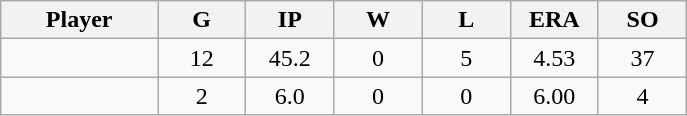<table class="wikitable sortable">
<tr>
<th bgcolor="#DDDDFF" width="16%">Player</th>
<th bgcolor="#DDDDFF" width="9%">G</th>
<th bgcolor="#DDDDFF" width="9%">IP</th>
<th bgcolor="#DDDDFF" width="9%">W</th>
<th bgcolor="#DDDDFF" width="9%">L</th>
<th bgcolor="#DDDDFF" width="9%">ERA</th>
<th bgcolor="#DDDDFF" width="9%">SO</th>
</tr>
<tr align="center">
<td></td>
<td>12</td>
<td>45.2</td>
<td>0</td>
<td>5</td>
<td>4.53</td>
<td>37</td>
</tr>
<tr align="center">
<td></td>
<td>2</td>
<td>6.0</td>
<td>0</td>
<td>0</td>
<td>6.00</td>
<td>4</td>
</tr>
</table>
